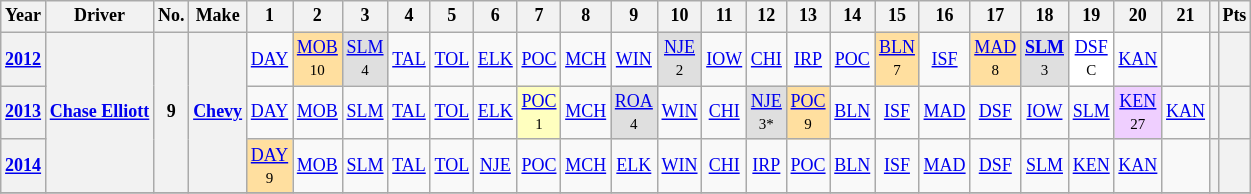<table class="wikitable" style="text-align:center; font-size:75%">
<tr>
<th>Year</th>
<th>Driver</th>
<th>No.</th>
<th>Make</th>
<th>1</th>
<th>2</th>
<th>3</th>
<th>4</th>
<th>5</th>
<th>6</th>
<th>7</th>
<th>8</th>
<th>9</th>
<th>10</th>
<th>11</th>
<th>12</th>
<th>13</th>
<th>14</th>
<th>15</th>
<th>16</th>
<th>17</th>
<th>18</th>
<th>19</th>
<th>20</th>
<th>21</th>
<th></th>
<th>Pts</th>
</tr>
<tr>
<th><a href='#'>2012</a></th>
<th rowspan=3><a href='#'>Chase Elliott</a></th>
<th rowspan=3>9</th>
<th rowspan=3><a href='#'>Chevy</a></th>
<td><a href='#'>DAY</a></td>
<td style="background:#FFDF9F;"><a href='#'>MOB</a><br><small>10</small></td>
<td style="background:#DFDFDF;"><a href='#'>SLM</a><br><small>4</small></td>
<td><a href='#'>TAL</a></td>
<td><a href='#'>TOL</a></td>
<td><a href='#'>ELK</a></td>
<td><a href='#'>POC</a></td>
<td><a href='#'>MCH</a></td>
<td><a href='#'>WIN</a></td>
<td style="background:#DFDFDF;"><a href='#'>NJE</a><br><small>2</small></td>
<td><a href='#'>IOW</a></td>
<td><a href='#'>CHI</a></td>
<td><a href='#'>IRP</a></td>
<td><a href='#'>POC</a></td>
<td style="background:#FFDF9F;"><a href='#'>BLN</a><br><small>7</small></td>
<td><a href='#'>ISF</a></td>
<td style="background:#FFDF9F;"><a href='#'>MAD</a><br><small>8</small></td>
<td style="background:#DFDFDF;"><strong><a href='#'>SLM</a></strong><br><small>3</small></td>
<td style="background:#FFFFFF;"><a href='#'>DSF</a><br><small>C</small></td>
<td><a href='#'>KAN</a></td>
<td></td>
<th></th>
<th></th>
</tr>
<tr>
<th><a href='#'>2013</a></th>
<td><a href='#'>DAY</a></td>
<td><a href='#'>MOB</a></td>
<td><a href='#'>SLM</a></td>
<td><a href='#'>TAL</a></td>
<td><a href='#'>TOL</a></td>
<td><a href='#'>ELK</a></td>
<td style="background:#FFFFBF;"><a href='#'>POC</a><br><small>1</small></td>
<td><a href='#'>MCH</a></td>
<td style="background:#DFDFDF;"><a href='#'>ROA</a><br><small>4</small></td>
<td><a href='#'>WIN</a></td>
<td><a href='#'>CHI</a></td>
<td style="background:#DFDFDF;"><a href='#'>NJE</a><br><small>3*</small></td>
<td style="background:#FFDF9F;"><a href='#'>POC</a><br><small>9</small></td>
<td><a href='#'>BLN</a></td>
<td><a href='#'>ISF</a></td>
<td><a href='#'>MAD</a></td>
<td><a href='#'>DSF</a></td>
<td><a href='#'>IOW</a></td>
<td><a href='#'>SLM</a></td>
<td style="background:#EFCFFF;"><a href='#'>KEN</a><br><small>27</small></td>
<td><a href='#'>KAN</a></td>
<th></th>
<th></th>
</tr>
<tr>
<th><a href='#'>2014</a></th>
<td style="background:#FFDF9F;"><a href='#'>DAY</a><br><small>9</small></td>
<td><a href='#'>MOB</a></td>
<td><a href='#'>SLM</a></td>
<td><a href='#'>TAL</a></td>
<td><a href='#'>TOL</a></td>
<td><a href='#'>NJE</a></td>
<td><a href='#'>POC</a></td>
<td><a href='#'>MCH</a></td>
<td><a href='#'>ELK</a></td>
<td><a href='#'>WIN</a></td>
<td><a href='#'>CHI</a></td>
<td><a href='#'>IRP</a></td>
<td><a href='#'>POC</a></td>
<td><a href='#'>BLN</a></td>
<td><a href='#'>ISF</a></td>
<td><a href='#'>MAD</a></td>
<td><a href='#'>DSF</a></td>
<td><a href='#'>SLM</a></td>
<td><a href='#'>KEN</a></td>
<td><a href='#'>KAN</a></td>
<td></td>
<th></th>
<th></th>
</tr>
<tr>
</tr>
</table>
